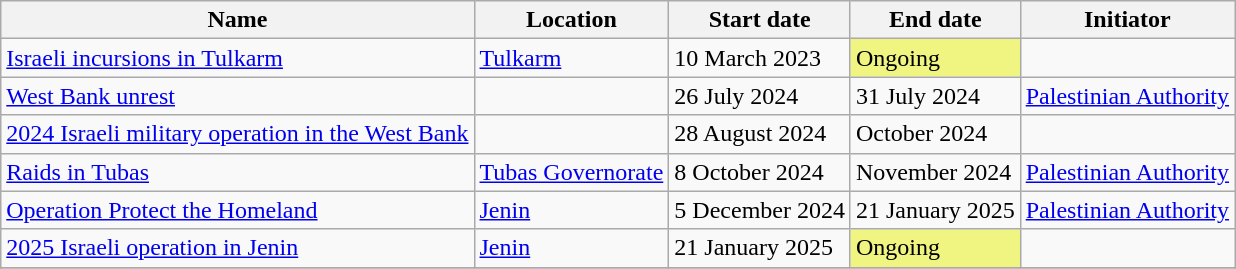<table class="wikitable sortable">
<tr>
<th>Name</th>
<th>Location</th>
<th>Start date</th>
<th data-sort-type="date">End date</th>
<th>Initiator</th>
</tr>
<tr>
<td><a href='#'>Israeli incursions in Tulkarm</a></td>
<td>  <a href='#'>Tulkarm</a></td>
<td>10 March 2023</td>
<td style="background-color:#F0F481">Ongoing</td>
<td></td>
</tr>
<tr>
<td><a href='#'>West Bank unrest</a></td>
<td></td>
<td>26 July 2024</td>
<td>31 July 2024</td>
<td> <a href='#'>Palestinian Authority</a></td>
</tr>
<tr>
<td><a href='#'>2024 Israeli military operation in the West Bank</a></td>
<td></td>
<td>28 August 2024</td>
<td data-sort-value="15 October 2024">October 2024</td>
<td></td>
</tr>
<tr>
<td><a href='#'>Raids in Tubas</a></td>
<td> <a href='#'>Tubas Governorate</a></td>
<td>8 October 2024</td>
<td>November 2024</td>
<td> <a href='#'>Palestinian Authority</a></td>
</tr>
<tr>
<td><a href='#'>Operation Protect the Homeland</a></td>
<td> <a href='#'>Jenin</a></td>
<td>5 December 2024</td>
<td>21 January 2025</td>
<td> <a href='#'>Palestinian Authority</a></td>
</tr>
<tr>
<td><a href='#'>2025 Israeli operation in Jenin</a></td>
<td>  <a href='#'>Jenin</a></td>
<td>21 January 2025</td>
<td style="background-color:#F0F481">Ongoing</td>
<td></td>
</tr>
<tr>
</tr>
</table>
